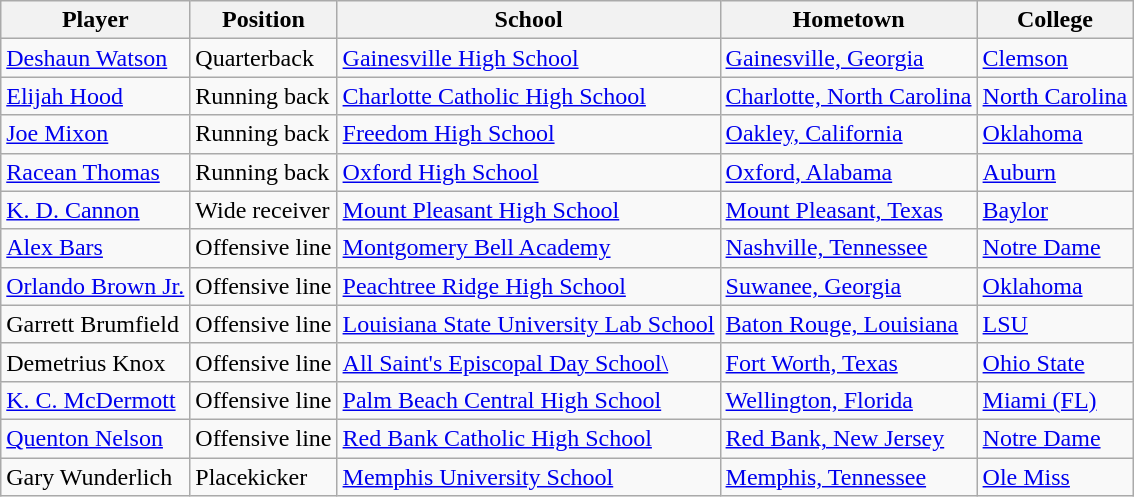<table class="wikitable">
<tr>
<th>Player</th>
<th>Position</th>
<th>School</th>
<th>Hometown</th>
<th>College</th>
</tr>
<tr>
<td><a href='#'>Deshaun Watson</a></td>
<td>Quarterback</td>
<td><a href='#'>Gainesville High School</a></td>
<td><a href='#'>Gainesville, Georgia</a></td>
<td><a href='#'>Clemson</a></td>
</tr>
<tr>
<td><a href='#'>Elijah Hood</a></td>
<td>Running back</td>
<td><a href='#'>Charlotte Catholic High School</a></td>
<td><a href='#'>Charlotte, North Carolina</a></td>
<td><a href='#'>North Carolina</a></td>
</tr>
<tr>
<td><a href='#'>Joe Mixon</a></td>
<td>Running back</td>
<td><a href='#'>Freedom High School</a></td>
<td><a href='#'>Oakley, California</a></td>
<td><a href='#'>Oklahoma</a></td>
</tr>
<tr>
<td><a href='#'>Racean Thomas</a></td>
<td>Running back</td>
<td><a href='#'>Oxford High School</a></td>
<td><a href='#'>Oxford, Alabama</a></td>
<td><a href='#'>Auburn</a></td>
</tr>
<tr>
<td><a href='#'>K. D. Cannon</a></td>
<td>Wide receiver</td>
<td><a href='#'>Mount Pleasant High School</a></td>
<td><a href='#'>Mount Pleasant, Texas</a></td>
<td><a href='#'>Baylor</a></td>
</tr>
<tr>
<td><a href='#'>Alex Bars</a></td>
<td>Offensive line</td>
<td><a href='#'>Montgomery Bell Academy</a></td>
<td><a href='#'>Nashville, Tennessee</a></td>
<td><a href='#'>Notre Dame</a></td>
</tr>
<tr>
<td><a href='#'>Orlando Brown Jr.</a></td>
<td>Offensive line</td>
<td><a href='#'>Peachtree Ridge High School</a></td>
<td><a href='#'>Suwanee, Georgia</a></td>
<td><a href='#'>Oklahoma</a></td>
</tr>
<tr>
<td>Garrett Brumfield</td>
<td>Offensive line</td>
<td><a href='#'>Louisiana State University Lab School</a></td>
<td><a href='#'>Baton Rouge, Louisiana</a></td>
<td><a href='#'>LSU</a></td>
</tr>
<tr>
<td>Demetrius Knox</td>
<td>Offensive line</td>
<td><a href='#'>All Saint's Episcopal Day School\</a></td>
<td><a href='#'>Fort Worth, Texas</a></td>
<td><a href='#'>Ohio State</a></td>
</tr>
<tr>
<td><a href='#'>K. C. McDermott</a></td>
<td>Offensive line</td>
<td><a href='#'>Palm Beach Central High School</a></td>
<td><a href='#'>Wellington, Florida</a></td>
<td><a href='#'>Miami (FL)</a></td>
</tr>
<tr>
<td><a href='#'>Quenton Nelson</a></td>
<td>Offensive line</td>
<td><a href='#'>Red Bank Catholic High School</a></td>
<td><a href='#'>Red Bank, New Jersey</a></td>
<td><a href='#'>Notre Dame</a></td>
</tr>
<tr>
<td>Gary Wunderlich</td>
<td>Placekicker</td>
<td><a href='#'>Memphis University School</a></td>
<td><a href='#'>Memphis, Tennessee</a></td>
<td><a href='#'>Ole Miss</a></td>
</tr>
</table>
